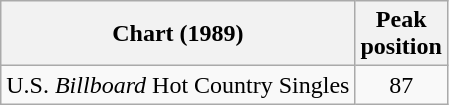<table class="wikitable sortable">
<tr>
<th align="left">Chart (1989)</th>
<th align="center">Peak<br>position</th>
</tr>
<tr>
<td align="left">U.S. <em>Billboard</em> Hot Country Singles</td>
<td align="center">87</td>
</tr>
</table>
